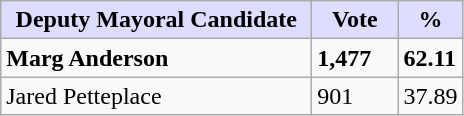<table class="wikitable">
<tr>
<th style="background:#ddf; width:200px;">Deputy Mayoral Candidate</th>
<th style="background:#ddf; width:50px;">Vote</th>
<th style="background:#ddf; width:30px;">%</th>
</tr>
<tr>
<td><strong>Marg Anderson</strong></td>
<td><strong>1,477</strong></td>
<td><strong>62.11</strong></td>
</tr>
<tr>
<td>Jared Petteplace</td>
<td>901</td>
<td>37.89</td>
</tr>
</table>
